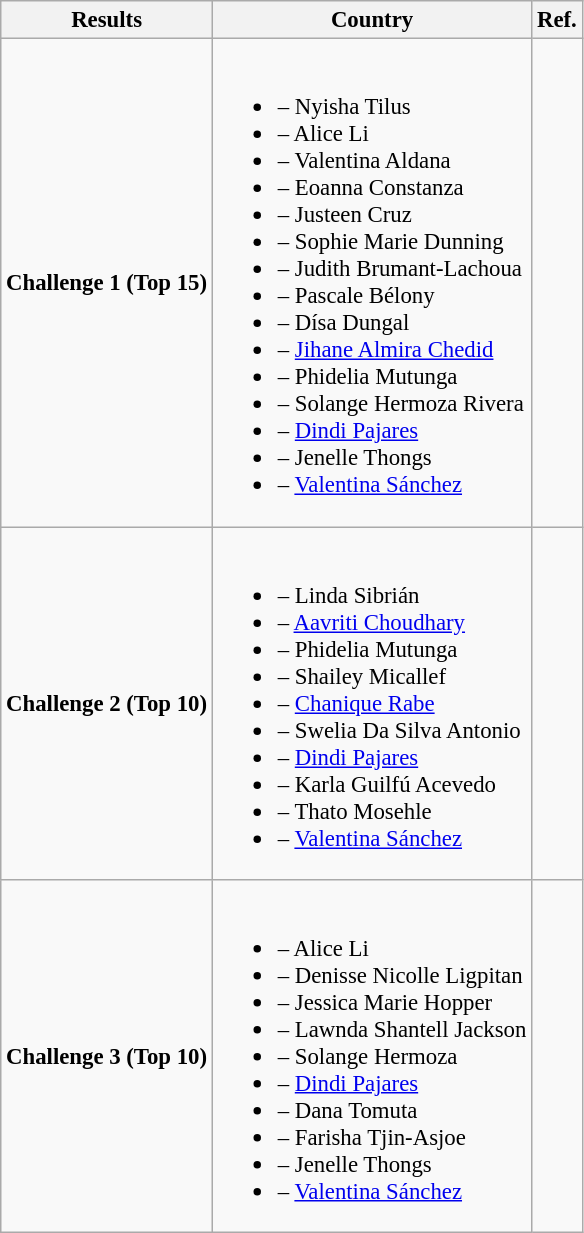<table class="wikitable sortable" style="font-size: 95%;">
<tr>
<th>Results</th>
<th>Country</th>
<th>Ref.</th>
</tr>
<tr>
<td><strong>Challenge 1 (Top 15)</strong></td>
<td><br><ul><li><strong></strong> – Nyisha Tilus</li><li><strong></strong> – Alice Li</li><li><strong></strong> – Valentina Aldana</li><li><strong></strong> – Eoanna Constanza</li><li><strong></strong> – Justeen Cruz</li><li><strong></strong> – Sophie Marie Dunning</li><li><strong></strong> – Judith Brumant-Lachoua</li><li><strong></strong> – Pascale Bélony</li><li><strong></strong> – Dísa Dungal</li><li><strong></strong> – <a href='#'>Jihane Almira Chedid</a></li><li><strong></strong> – Phidelia Mutunga</li><li><strong></strong> – Solange Hermoza Rivera</li><li><strong></strong> – <a href='#'>Dindi Pajares</a></li><li><strong></strong> – Jenelle Thongs</li><li><strong></strong> – <a href='#'>Valentina Sánchez</a></li></ul></td>
<td></td>
</tr>
<tr>
<td><strong>Challenge 2 (Top 10)</strong></td>
<td><br><ul><li><strong></strong> – Linda Sibrián</li><li><strong></strong> – <a href='#'>Aavriti Choudhary</a></li><li><strong></strong> – Phidelia Mutunga</li><li><strong></strong> – Shailey Micallef</li><li><strong></strong> – <a href='#'>Chanique Rabe</a></li><li><strong></strong> – Swelia Da Silva Antonio</li><li><strong></strong> – <a href='#'>Dindi Pajares</a></li><li><strong></strong> – Karla Guilfú Acevedo</li><li><strong></strong> – Thato Mosehle</li><li><strong></strong> – <a href='#'>Valentina Sánchez</a></li></ul></td>
<td></td>
</tr>
<tr>
<td><strong>Challenge 3 (Top 10)</strong></td>
<td><br><ul><li><strong></strong> – Alice Li</li><li><strong></strong> – Denisse Nicolle Ligpitan</li><li><strong></strong> – Jessica Marie Hopper</li><li><strong></strong> – Lawnda Shantell Jackson</li><li><strong></strong> – Solange Hermoza</li><li><strong></strong> – <a href='#'>Dindi Pajares</a></li><li><strong></strong> – Dana Tomuta</li><li><strong></strong> – Farisha Tjin-Asjoe</li><li><strong></strong> – Jenelle Thongs</li><li><strong></strong> – <a href='#'>Valentina Sánchez</a></li></ul></td>
<td></td>
</tr>
</table>
